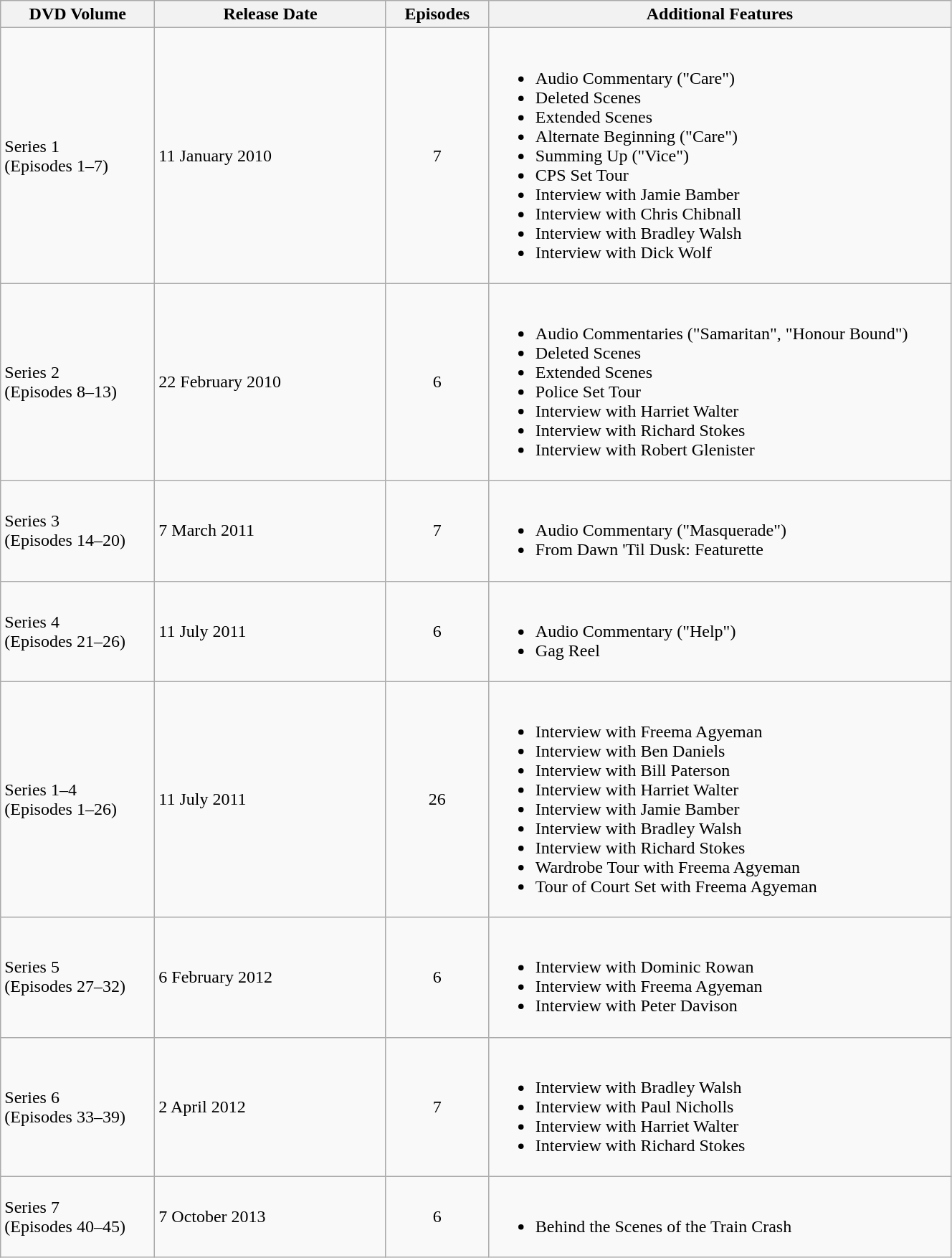<table class="wikitable" style="width:70%;">
<tr>
<th width=10%>DVD Volume</th>
<th width=15%>Release Date</th>
<th width=5%>Episodes</th>
<th width=30%>Additional Features</th>
</tr>
<tr>
<td>Series 1<br>(Episodes 1–7)</td>
<td>11 January 2010</td>
<td style="text-align:center;">7</td>
<td><br><ul><li>Audio Commentary ("Care")</li><li>Deleted Scenes</li><li>Extended Scenes</li><li>Alternate Beginning ("Care")</li><li>Summing Up ("Vice")</li><li>CPS Set Tour</li><li>Interview with Jamie Bamber</li><li>Interview with Chris Chibnall</li><li>Interview with Bradley Walsh</li><li>Interview with Dick Wolf</li></ul></td>
</tr>
<tr>
<td>Series 2<br>(Episodes 8–13)</td>
<td>22 February 2010</td>
<td style="text-align:center;">6</td>
<td><br><ul><li>Audio Commentaries ("Samaritan", "Honour Bound")</li><li>Deleted Scenes</li><li>Extended Scenes</li><li>Police Set Tour</li><li>Interview with Harriet Walter</li><li>Interview with Richard Stokes</li><li>Interview with Robert Glenister</li></ul></td>
</tr>
<tr>
<td>Series 3<br>(Episodes 14–20)</td>
<td>7 March 2011</td>
<td style="text-align:center;">7</td>
<td><br><ul><li>Audio Commentary ("Masquerade")</li><li>From Dawn 'Til Dusk: Featurette</li></ul></td>
</tr>
<tr>
<td>Series 4<br>(Episodes 21–26)</td>
<td>11 July 2011</td>
<td style="text-align:center;">6</td>
<td><br><ul><li>Audio Commentary ("Help")</li><li>Gag Reel</li></ul></td>
</tr>
<tr>
<td>Series 1–4<br>(Episodes 1–26)</td>
<td>11 July 2011</td>
<td style="text-align:center;">26</td>
<td><br><ul><li>Interview with Freema Agyeman</li><li>Interview with Ben Daniels</li><li>Interview with Bill Paterson</li><li>Interview with Harriet Walter</li><li>Interview with Jamie Bamber</li><li>Interview with Bradley Walsh</li><li>Interview with Richard Stokes</li><li>Wardrobe Tour with Freema Agyeman</li><li>Tour of Court Set with Freema Agyeman</li></ul></td>
</tr>
<tr>
<td>Series 5<br>(Episodes 27–32)</td>
<td>6 February 2012</td>
<td style="text-align:center;">6</td>
<td><br><ul><li>Interview with Dominic Rowan</li><li>Interview with Freema Agyeman</li><li>Interview with Peter Davison</li></ul></td>
</tr>
<tr>
<td>Series 6<br>(Episodes 33–39)</td>
<td>2 April 2012</td>
<td style="text-align:center;">7</td>
<td><br><ul><li>Interview with Bradley Walsh</li><li>Interview with Paul Nicholls</li><li>Interview with Harriet Walter</li><li>Interview with Richard Stokes</li></ul></td>
</tr>
<tr>
<td>Series 7<br>(Episodes 40–45)</td>
<td>7 October 2013</td>
<td style="text-align:center;">6</td>
<td><br><ul><li>Behind the Scenes of the Train Crash</li></ul></td>
</tr>
</table>
